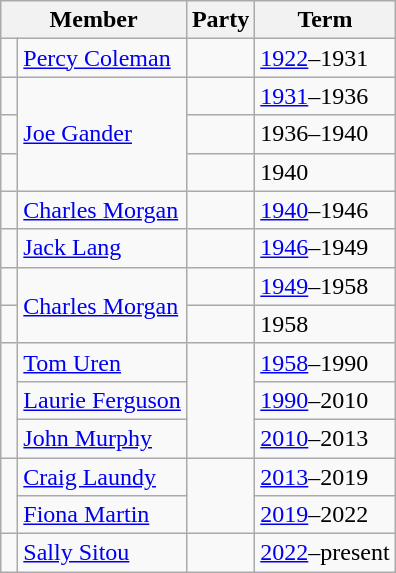<table class="wikitable">
<tr>
<th colspan="2">Member</th>
<th>Party</th>
<th>Term</th>
</tr>
<tr>
<td> </td>
<td><a href='#'>Percy Coleman</a></td>
<td></td>
<td><a href='#'>1922</a>–1931</td>
</tr>
<tr>
<td> </td>
<td rowspan="3"><a href='#'>Joe Gander</a></td>
<td></td>
<td><a href='#'>1931</a>–1936</td>
</tr>
<tr>
<td> </td>
<td></td>
<td>1936–1940</td>
</tr>
<tr>
<td> </td>
<td></td>
<td>1940</td>
</tr>
<tr>
<td> </td>
<td><a href='#'>Charles Morgan</a></td>
<td></td>
<td><a href='#'>1940</a>–1946</td>
</tr>
<tr>
<td> </td>
<td><a href='#'>Jack Lang</a></td>
<td></td>
<td><a href='#'>1946</a>–1949</td>
</tr>
<tr>
<td> </td>
<td rowspan="2"><a href='#'>Charles Morgan</a></td>
<td></td>
<td><a href='#'>1949</a>–1958</td>
</tr>
<tr>
<td> </td>
<td></td>
<td>1958</td>
</tr>
<tr>
<td rowspan=3 > </td>
<td><a href='#'>Tom Uren</a></td>
<td rowspan=3></td>
<td><a href='#'>1958</a>–1990</td>
</tr>
<tr>
<td><a href='#'>Laurie Ferguson</a></td>
<td><a href='#'>1990</a>–2010</td>
</tr>
<tr>
<td><a href='#'>John Murphy</a></td>
<td><a href='#'>2010</a>–2013</td>
</tr>
<tr>
<td rowspan=2 > </td>
<td><a href='#'>Craig Laundy</a></td>
<td rowspan=2></td>
<td><a href='#'>2013</a>–2019</td>
</tr>
<tr>
<td><a href='#'>Fiona Martin</a></td>
<td><a href='#'>2019</a>–2022</td>
</tr>
<tr>
<td> </td>
<td><a href='#'>Sally Sitou</a></td>
<td></td>
<td><a href='#'>2022</a>–present</td>
</tr>
</table>
